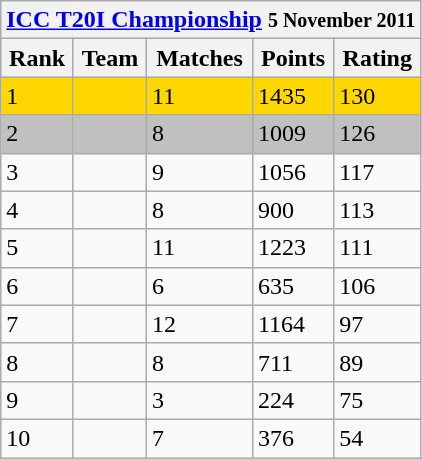<table class="wikitable" style="white-space:nowrap">
<tr>
<th colspan="5"><a href='#'>ICC T20I Championship</a> <small>5 November 2011</small></th>
</tr>
<tr>
<th>Rank</th>
<th>Team</th>
<th>Matches</th>
<th>Points</th>
<th>Rating</th>
</tr>
<tr style="background:gold;">
<td>1</td>
<td style="text-align:left;"></td>
<td>11</td>
<td>1435</td>
<td>130</td>
</tr>
<tr style="background:silver;">
<td>2</td>
<td style="text-align:left;"></td>
<td>8</td>
<td>1009</td>
<td>126</td>
</tr>
<tr>
<td>3</td>
<td style="text-align:left;"></td>
<td>9</td>
<td>1056</td>
<td>117</td>
</tr>
<tr>
<td>4</td>
<td style="text-align:left;"></td>
<td>8</td>
<td>900</td>
<td>113</td>
</tr>
<tr>
<td>5</td>
<td style="text-align:left;"></td>
<td>11</td>
<td>1223</td>
<td>111</td>
</tr>
<tr>
<td>6</td>
<td style="text-align:left;"></td>
<td>6</td>
<td>635</td>
<td>106</td>
</tr>
<tr>
<td>7</td>
<td style="text-align:left;"></td>
<td>12</td>
<td>1164</td>
<td>97</td>
</tr>
<tr>
<td>8</td>
<td style="text-align:left;"></td>
<td>8</td>
<td>711</td>
<td>89</td>
</tr>
<tr>
<td>9</td>
<td style="text-align:left;"></td>
<td>3</td>
<td>224</td>
<td>75</td>
</tr>
<tr>
<td>10</td>
<td style="text-align:left;"></td>
<td>7</td>
<td>376</td>
<td>54</td>
</tr>
</table>
